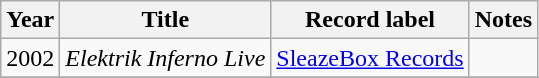<table class="wikitable">
<tr>
<th>Year</th>
<th>Title</th>
<th>Record label</th>
<th>Notes</th>
</tr>
<tr>
<td>2002</td>
<td><em>Elektrik Inferno Live</em></td>
<td><a href='#'>SleazeBox Records</a></td>
<td></td>
</tr>
<tr>
</tr>
</table>
